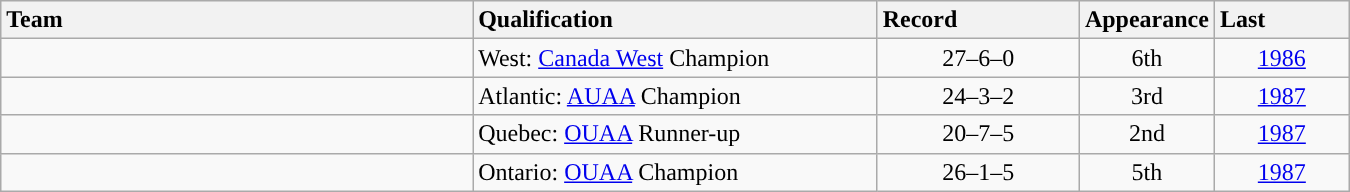<table class="wikitable sortable" style="text-align: center;" width=900>
<tr style="background:#efefef; text-align:center">
<th style="text-align:left" width=35%>Team</th>
<th style="text-align:left" width=30%>Qualification</th>
<th style="text-align:left" width=15%>Record</th>
<th style="text-align:left" width=10%>Appearance</th>
<th style="text-align:left" width=10%>Last</th>
</tr>
<tr style="text-align:center">
<td style="text-align:left; "><a href='#'></a></td>
<td style="text-align:left">West: <a href='#'>Canada West</a> Champion</td>
<td style="text-align:center">27–6–0</td>
<td style="text-align:center">6th</td>
<td style="text-align:center"><a href='#'>1986</a></td>
</tr>
<tr style="text-align:center">
<td style="text-align:left; "><a href='#'></a></td>
<td style="text-align:left">Atlantic: <a href='#'>AUAA</a> Champion</td>
<td style="text-align:center">24–3–2</td>
<td style="text-align:center">3rd</td>
<td style="text-align:center"><a href='#'>1987</a></td>
</tr>
<tr style="text-align:center">
<td style="text-align:left; "><a href='#'></a></td>
<td style="text-align:left">Quebec: <a href='#'>OUAA</a> Runner-up</td>
<td style="text-align:center">20–7–5</td>
<td style="text-align:center">2nd</td>
<td style="text-align:center"><a href='#'>1987</a></td>
</tr>
<tr style="text-align:center">
<td style="text-align:left; "><a href='#'></a></td>
<td style="text-align:left">Ontario: <a href='#'>OUAA</a> Champion</td>
<td style="text-align:center">26–1–5</td>
<td style="text-align:center">5th</td>
<td style="text-align:center"><a href='#'>1987</a></td>
</tr>
</table>
